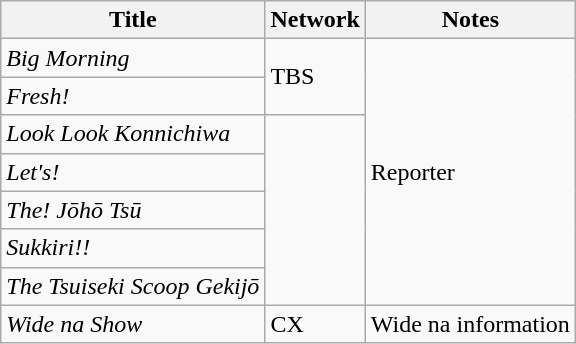<table class="wikitable">
<tr>
<th>Title</th>
<th>Network</th>
<th>Notes</th>
</tr>
<tr>
<td><em>Big Morning</em></td>
<td rowspan="2">TBS</td>
<td rowspan="7">Reporter</td>
</tr>
<tr>
<td><em>Fresh!</em></td>
</tr>
<tr>
<td><em>Look Look Konnichiwa</em></td>
<td rowspan="5"></td>
</tr>
<tr>
<td><em>Let's!</em></td>
</tr>
<tr>
<td><em>The! Jōhō Tsū</em></td>
</tr>
<tr>
<td><em>Sukkiri!!</em></td>
</tr>
<tr>
<td><em>The Tsuiseki Scoop Gekijō</em></td>
</tr>
<tr>
<td><em>Wide na Show</em></td>
<td>CX</td>
<td>Wide na information</td>
</tr>
</table>
